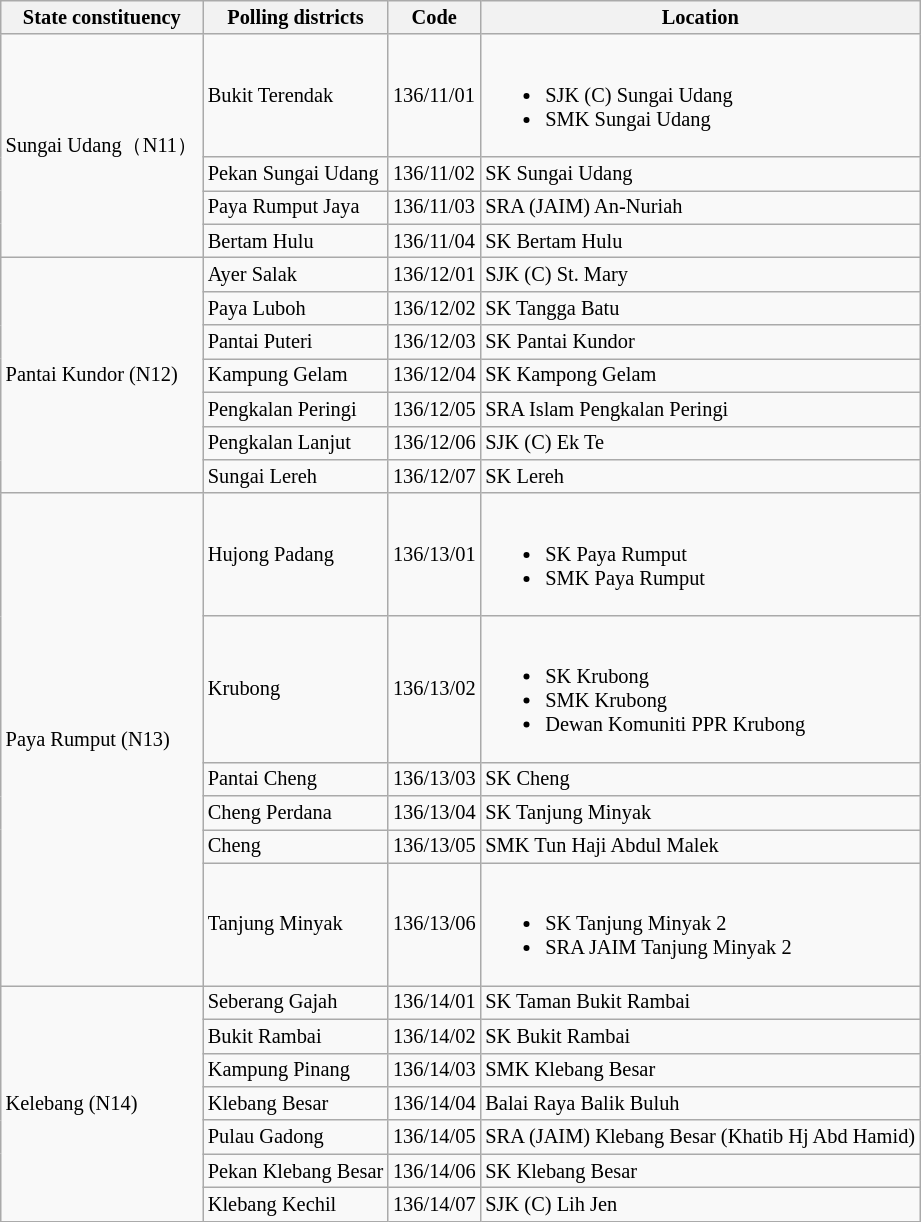<table class="wikitable sortable mw-collapsible" style="white-space:nowrap;font-size:85%">
<tr>
<th>State constituency</th>
<th>Polling districts</th>
<th>Code</th>
<th>Location</th>
</tr>
<tr>
<td rowspan="4">Sungai Udang（N11）</td>
<td>Bukit Terendak</td>
<td>136/11/01</td>
<td><br><ul><li>SJK (C) Sungai Udang</li><li>SMK Sungai Udang</li></ul></td>
</tr>
<tr>
<td>Pekan Sungai Udang</td>
<td>136/11/02</td>
<td>SK Sungai Udang</td>
</tr>
<tr>
<td>Paya Rumput Jaya</td>
<td>136/11/03</td>
<td>SRA (JAIM) An-Nuriah</td>
</tr>
<tr>
<td>Bertam Hulu</td>
<td>136/11/04</td>
<td>SK Bertam Hulu</td>
</tr>
<tr>
<td rowspan="7">Pantai Kundor (N12)</td>
<td>Ayer Salak</td>
<td>136/12/01</td>
<td>SJK (C) St. Mary</td>
</tr>
<tr>
<td>Paya Luboh</td>
<td>136/12/02</td>
<td>SK Tangga Batu</td>
</tr>
<tr>
<td>Pantai Puteri</td>
<td>136/12/03</td>
<td>SK Pantai Kundor</td>
</tr>
<tr>
<td>Kampung Gelam</td>
<td>136/12/04</td>
<td>SK Kampong Gelam</td>
</tr>
<tr>
<td>Pengkalan Peringi</td>
<td>136/12/05</td>
<td>SRA Islam Pengkalan Peringi</td>
</tr>
<tr>
<td>Pengkalan Lanjut</td>
<td>136/12/06</td>
<td>SJK (C) Ek Te</td>
</tr>
<tr>
<td>Sungai Lereh</td>
<td>136/12/07</td>
<td>SK Lereh</td>
</tr>
<tr>
<td rowspan="6">Paya Rumput (N13)</td>
<td>Hujong Padang</td>
<td>136/13/01</td>
<td><br><ul><li>SK Paya Rumput</li><li>SMK Paya Rumput</li></ul></td>
</tr>
<tr>
<td>Krubong</td>
<td>136/13/02</td>
<td><br><ul><li>SK Krubong</li><li>SMK Krubong</li><li>Dewan Komuniti PPR Krubong</li></ul></td>
</tr>
<tr>
<td>Pantai Cheng</td>
<td>136/13/03</td>
<td>SK Cheng</td>
</tr>
<tr>
<td>Cheng Perdana</td>
<td>136/13/04</td>
<td>SK Tanjung Minyak</td>
</tr>
<tr>
<td>Cheng</td>
<td>136/13/05</td>
<td>SMK Tun Haji Abdul Malek</td>
</tr>
<tr>
<td>Tanjung Minyak</td>
<td>136/13/06</td>
<td><br><ul><li>SK Tanjung Minyak 2</li><li>SRA JAIM Tanjung Minyak 2</li></ul></td>
</tr>
<tr>
<td rowspan="7">Kelebang (N14)</td>
<td>Seberang Gajah</td>
<td>136/14/01</td>
<td>SK Taman Bukit Rambai</td>
</tr>
<tr>
<td>Bukit Rambai</td>
<td>136/14/02</td>
<td>SK Bukit Rambai</td>
</tr>
<tr>
<td>Kampung Pinang</td>
<td>136/14/03</td>
<td>SMK Klebang Besar</td>
</tr>
<tr>
<td>Klebang Besar</td>
<td>136/14/04</td>
<td>Balai Raya Balik Buluh</td>
</tr>
<tr>
<td>Pulau Gadong</td>
<td>136/14/05</td>
<td>SRA (JAIM) Klebang Besar (Khatib Hj Abd Hamid)</td>
</tr>
<tr>
<td>Pekan Klebang Besar</td>
<td>136/14/06</td>
<td>SK Klebang Besar</td>
</tr>
<tr>
<td>Klebang Kechil</td>
<td>136/14/07</td>
<td>SJK (C) Lih Jen</td>
</tr>
</table>
